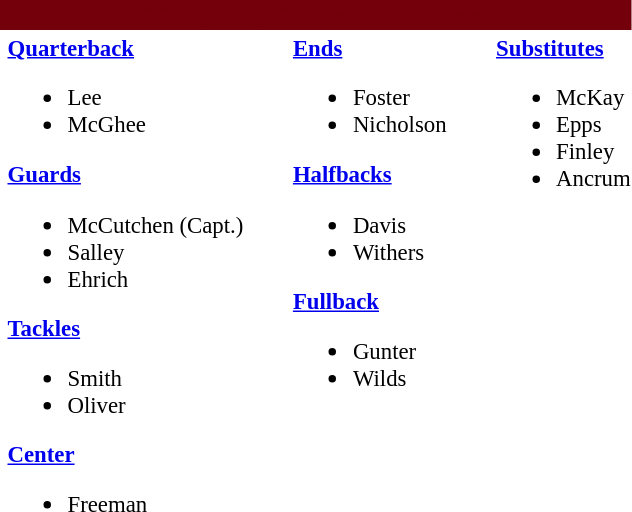<table class="toccolours" style="text-align: left;">
<tr>
<th colspan="9" style="background:#73000a;color:#73000a;text-align:center;"><span><strong>SCC Fighting Gamecocks 1902 roster</strong></span></th>
</tr>
<tr>
<td></td>
<td style="font-size:95%; vertical-align:top;"><strong><a href='#'>Quarterback</a></strong><br><ul><li>Lee</li><li>McGhee</li></ul><strong><a href='#'>Guards</a></strong><ul><li>McCutchen (Capt.)</li><li>Salley</li><li>Ehrich</li></ul><strong><a href='#'>Tackles</a></strong><ul><li>Smith</li><li>Oliver</li></ul><strong><a href='#'>Center</a></strong><ul><li>Freeman</li></ul></td>
<td style="width: 25px;"></td>
<td style="font-size:95%; vertical-align:top;"><strong><a href='#'>Ends</a></strong><br><ul><li>Foster</li><li>Nicholson</li></ul><strong><a href='#'>Halfbacks</a></strong><ul><li>Davis</li><li>Withers</li></ul><strong><a href='#'>Fullback</a></strong><ul><li>Gunter</li><li>Wilds</li></ul></td>
<td style="width: 25px;"></td>
<td style="font-size:95%; vertical-align:top;"><strong><a href='#'>Substitutes</a></strong><br><ul><li>McKay</li><li>Epps</li><li>Finley</li><li>Ancrum</li></ul></td>
</tr>
</table>
